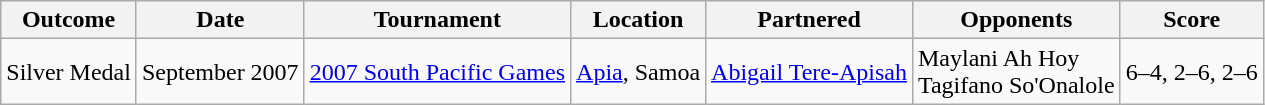<table class="wikitable">
<tr>
<th>Outcome</th>
<th>Date</th>
<th>Tournament</th>
<th>Location</th>
<th>Partnered</th>
<th>Opponents</th>
<th>Score</th>
</tr>
<tr>
<td> Silver Medal</td>
<td>September 2007</td>
<td><a href='#'>2007 South Pacific Games</a></td>
<td><a href='#'>Apia</a>, Samoa</td>
<td> <a href='#'>Abigail Tere-Apisah</a></td>
<td> Maylani Ah Hoy <br>  Tagifano So'Onalole</td>
<td>6–4, 2–6, 2–6</td>
</tr>
</table>
